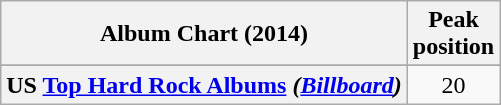<table class="wikitable sortable plainrowheaders" style="text-align:center;">
<tr>
<th>Album Chart (2014)</th>
<th>Peak<br>position</th>
</tr>
<tr>
</tr>
<tr>
</tr>
<tr>
</tr>
<tr>
</tr>
<tr>
</tr>
<tr>
</tr>
<tr>
<th scope="row">US <a href='#'>Top Hard Rock Albums</a> <em>(<a href='#'>Billboard</a>)</em></th>
<td style="text-align:center;">20</td>
</tr>
</table>
